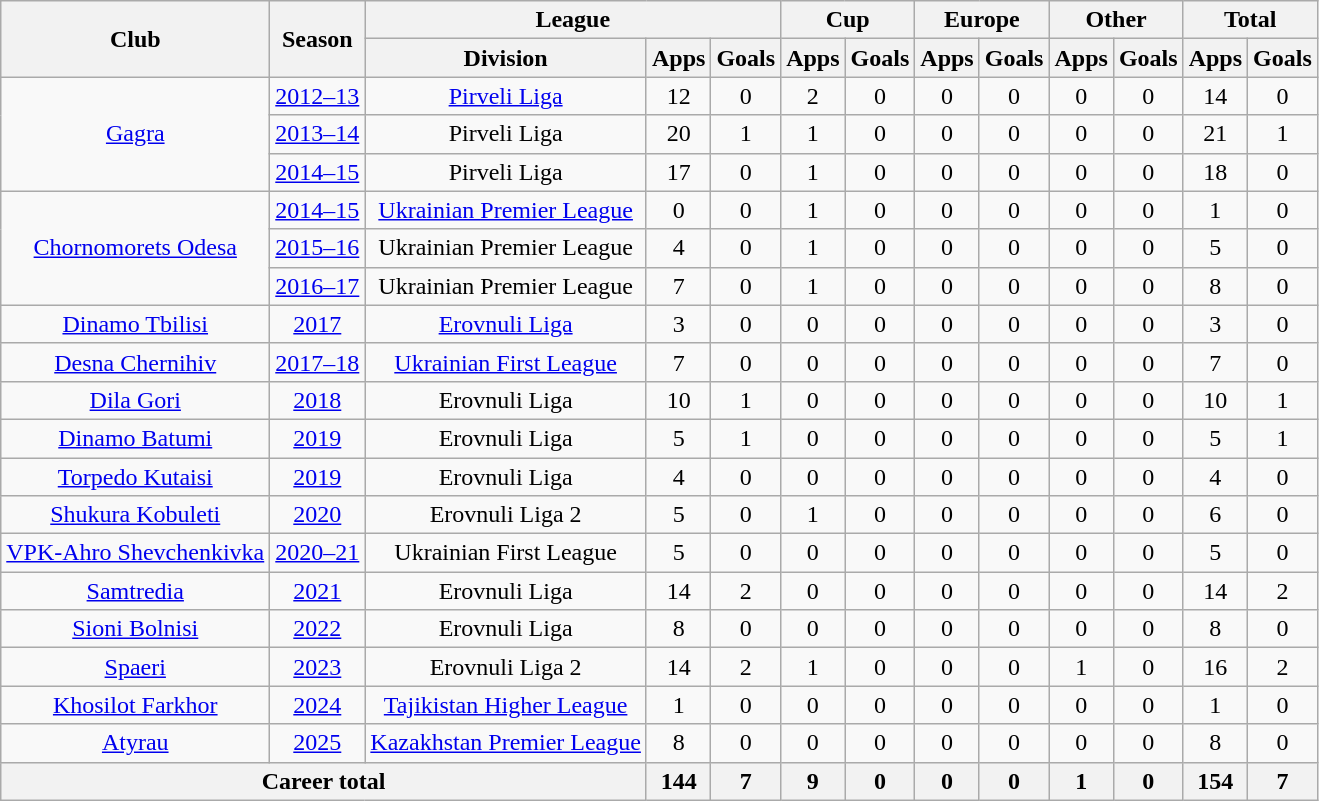<table class="wikitable" style="text-align:center">
<tr>
<th rowspan="2">Club</th>
<th rowspan="2">Season</th>
<th colspan="3">League</th>
<th colspan="2">Cup</th>
<th colspan="2">Europe</th>
<th colspan="2">Other</th>
<th colspan="2">Total</th>
</tr>
<tr>
<th>Division</th>
<th>Apps</th>
<th>Goals</th>
<th>Apps</th>
<th>Goals</th>
<th>Apps</th>
<th>Goals</th>
<th>Apps</th>
<th>Goals</th>
<th>Apps</th>
<th>Goals</th>
</tr>
<tr>
<td rowspan="3"><a href='#'>Gagra</a></td>
<td><a href='#'>2012–13</a></td>
<td><a href='#'>Pirveli Liga</a></td>
<td>12</td>
<td>0</td>
<td>2</td>
<td>0</td>
<td>0</td>
<td>0</td>
<td>0</td>
<td>0</td>
<td>14</td>
<td>0</td>
</tr>
<tr>
<td><a href='#'>2013–14</a></td>
<td>Pirveli Liga</td>
<td>20</td>
<td>1</td>
<td>1</td>
<td>0</td>
<td>0</td>
<td>0</td>
<td>0</td>
<td>0</td>
<td>21</td>
<td>1</td>
</tr>
<tr>
<td><a href='#'>2014–15</a></td>
<td>Pirveli Liga</td>
<td>17</td>
<td>0</td>
<td>1</td>
<td>0</td>
<td>0</td>
<td>0</td>
<td>0</td>
<td>0</td>
<td>18</td>
<td>0</td>
</tr>
<tr>
<td rowspan="3"><a href='#'>Chornomorets Odesa</a></td>
<td><a href='#'>2014–15</a></td>
<td><a href='#'>Ukrainian Premier League</a></td>
<td>0</td>
<td>0</td>
<td>1</td>
<td>0</td>
<td>0</td>
<td>0</td>
<td>0</td>
<td>0</td>
<td>1</td>
<td>0</td>
</tr>
<tr>
<td><a href='#'>2015–16</a></td>
<td>Ukrainian Premier League</td>
<td>4</td>
<td>0</td>
<td>1</td>
<td>0</td>
<td>0</td>
<td>0</td>
<td>0</td>
<td>0</td>
<td>5</td>
<td>0</td>
</tr>
<tr>
<td><a href='#'>2016–17</a></td>
<td>Ukrainian Premier League</td>
<td>7</td>
<td>0</td>
<td>1</td>
<td>0</td>
<td>0</td>
<td>0</td>
<td>0</td>
<td>0</td>
<td>8</td>
<td>0</td>
</tr>
<tr>
<td rowspan="1"><a href='#'>Dinamo Tbilisi</a></td>
<td><a href='#'>2017</a></td>
<td><a href='#'>Erovnuli Liga</a></td>
<td>3</td>
<td>0</td>
<td>0</td>
<td>0</td>
<td>0</td>
<td>0</td>
<td>0</td>
<td>0</td>
<td>3</td>
<td>0</td>
</tr>
<tr>
<td rowspan="1"><a href='#'>Desna Chernihiv</a></td>
<td><a href='#'>2017–18</a></td>
<td><a href='#'>Ukrainian First League</a></td>
<td>7</td>
<td>0</td>
<td>0</td>
<td>0</td>
<td>0</td>
<td>0</td>
<td>0</td>
<td>0</td>
<td>7</td>
<td>0</td>
</tr>
<tr>
<td rowspan="1"><a href='#'>Dila Gori</a></td>
<td><a href='#'>2018</a></td>
<td>Erovnuli Liga</td>
<td>10</td>
<td>1</td>
<td>0</td>
<td>0</td>
<td>0</td>
<td>0</td>
<td>0</td>
<td>0</td>
<td>10</td>
<td>1</td>
</tr>
<tr>
<td rowspan="1"><a href='#'>Dinamo Batumi</a></td>
<td><a href='#'>2019</a></td>
<td>Erovnuli Liga</td>
<td>5</td>
<td>1</td>
<td>0</td>
<td>0</td>
<td>0</td>
<td>0</td>
<td>0</td>
<td>0</td>
<td>5</td>
<td>1</td>
</tr>
<tr>
<td rowspan="1"><a href='#'>Torpedo Kutaisi</a></td>
<td><a href='#'>2019</a></td>
<td>Erovnuli Liga</td>
<td>4</td>
<td>0</td>
<td>0</td>
<td>0</td>
<td>0</td>
<td>0</td>
<td>0</td>
<td>0</td>
<td>4</td>
<td>0</td>
</tr>
<tr>
<td rowspan="1"><a href='#'>Shukura Kobuleti</a></td>
<td><a href='#'>2020</a></td>
<td>Erovnuli Liga 2</td>
<td>5</td>
<td>0</td>
<td>1</td>
<td>0</td>
<td>0</td>
<td>0</td>
<td>0</td>
<td>0</td>
<td>6</td>
<td>0</td>
</tr>
<tr>
<td rowspan="1"><a href='#'>VPK-Ahro Shevchenkivka</a></td>
<td><a href='#'>2020–21</a></td>
<td>Ukrainian First League</td>
<td>5</td>
<td>0</td>
<td>0</td>
<td>0</td>
<td>0</td>
<td>0</td>
<td>0</td>
<td>0</td>
<td>5</td>
<td>0</td>
</tr>
<tr>
<td rowspan="1"><a href='#'>Samtredia</a></td>
<td><a href='#'>2021</a></td>
<td>Erovnuli Liga</td>
<td>14</td>
<td>2</td>
<td>0</td>
<td>0</td>
<td>0</td>
<td>0</td>
<td>0</td>
<td>0</td>
<td>14</td>
<td>2</td>
</tr>
<tr>
<td rowspan="1"><a href='#'>Sioni Bolnisi</a></td>
<td><a href='#'>2022</a></td>
<td>Erovnuli Liga</td>
<td>8</td>
<td>0</td>
<td>0</td>
<td>0</td>
<td>0</td>
<td>0</td>
<td>0</td>
<td>0</td>
<td>8</td>
<td>0</td>
</tr>
<tr>
<td rowspan="1"><a href='#'>Spaeri</a></td>
<td><a href='#'>2023</a></td>
<td>Erovnuli Liga 2</td>
<td>14</td>
<td>2</td>
<td>1</td>
<td>0</td>
<td>0</td>
<td>0</td>
<td>1</td>
<td>0</td>
<td>16</td>
<td>2</td>
</tr>
<tr>
<td rowspan="1"><a href='#'>Khosilot Farkhor</a></td>
<td><a href='#'>2024</a></td>
<td><a href='#'>Tajikistan Higher League</a></td>
<td>1</td>
<td>0</td>
<td>0</td>
<td>0</td>
<td>0</td>
<td>0</td>
<td>0</td>
<td>0</td>
<td>1</td>
<td>0</td>
</tr>
<tr>
<td rowspan="1"><a href='#'>Atyrau</a></td>
<td><a href='#'>2025</a></td>
<td><a href='#'>Kazakhstan Premier League</a></td>
<td>8</td>
<td>0</td>
<td>0</td>
<td>0</td>
<td>0</td>
<td>0</td>
<td>0</td>
<td>0</td>
<td>8</td>
<td>0</td>
</tr>
<tr>
<th colspan="3">Career total</th>
<th>144</th>
<th>7</th>
<th>9</th>
<th>0</th>
<th>0</th>
<th>0</th>
<th>1</th>
<th>0</th>
<th>154</th>
<th>7</th>
</tr>
</table>
